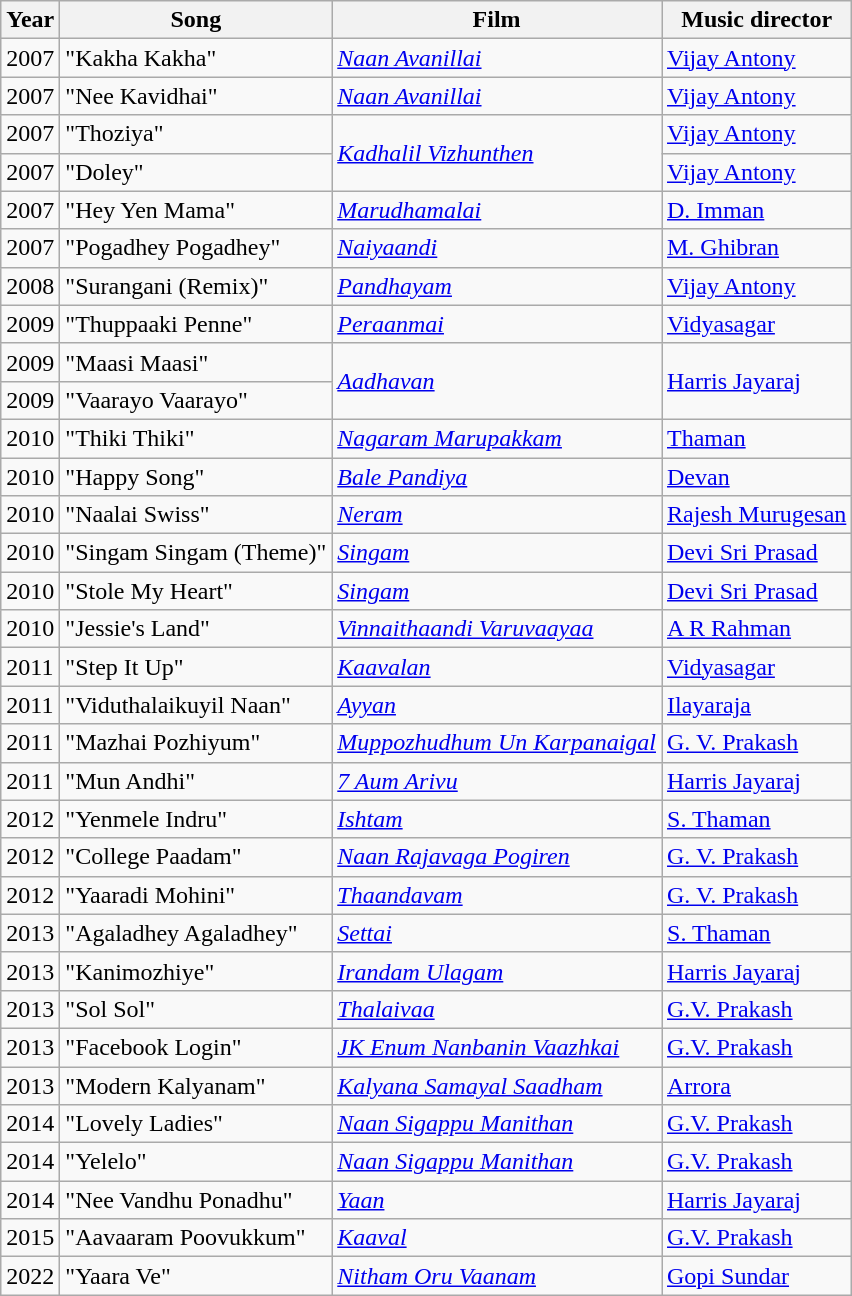<table class="wikitable">
<tr>
<th>Year</th>
<th>Song</th>
<th>Film</th>
<th>Music director</th>
</tr>
<tr>
<td>2007</td>
<td>"Kakha Kakha"</td>
<td><em><a href='#'>Naan Avanillai</a></em></td>
<td><a href='#'>Vijay Antony</a></td>
</tr>
<tr>
<td>2007</td>
<td>"Nee Kavidhai"</td>
<td><em><a href='#'>Naan Avanillai</a></em></td>
<td><a href='#'>Vijay Antony</a></td>
</tr>
<tr>
<td>2007</td>
<td>"Thoziya"</td>
<td rowspan="2"><em><a href='#'>Kadhalil Vizhunthen</a></em></td>
<td><a href='#'>Vijay Antony</a></td>
</tr>
<tr>
<td>2007</td>
<td>"Doley"</td>
<td><a href='#'>Vijay Antony</a></td>
</tr>
<tr>
<td>2007</td>
<td>"Hey Yen Mama"</td>
<td><em><a href='#'>Marudhamalai</a></em></td>
<td><a href='#'>D. Imman</a></td>
</tr>
<tr>
<td>2007</td>
<td>"Pogadhey Pogadhey"</td>
<td><em><a href='#'>Naiyaandi</a> </em></td>
<td><a href='#'>M. Ghibran</a></td>
</tr>
<tr>
<td>2008</td>
<td>"Surangani (Remix)"</td>
<td><em><a href='#'>Pandhayam</a></em></td>
<td><a href='#'>Vijay Antony</a></td>
</tr>
<tr>
<td>2009</td>
<td>"Thuppaaki Penne"</td>
<td><em><a href='#'>Peraanmai</a></em></td>
<td><a href='#'>Vidyasagar</a></td>
</tr>
<tr>
<td>2009</td>
<td>"Maasi Maasi"</td>
<td rowspan="2"><em><a href='#'>Aadhavan</a></em></td>
<td rowspan="2"><a href='#'>Harris Jayaraj</a></td>
</tr>
<tr>
<td>2009</td>
<td>"Vaarayo Vaarayo"</td>
</tr>
<tr>
<td>2010</td>
<td>"Thiki Thiki"</td>
<td><em><a href='#'>Nagaram Marupakkam</a></em></td>
<td><a href='#'>Thaman</a></td>
</tr>
<tr>
<td>2010</td>
<td>"Happy Song"</td>
<td><em><a href='#'>Bale Pandiya</a></em></td>
<td><a href='#'>Devan</a></td>
</tr>
<tr>
<td>2010</td>
<td>"Naalai Swiss"</td>
<td><em><a href='#'>Neram</a></em></td>
<td><a href='#'>Rajesh Murugesan</a></td>
</tr>
<tr>
<td>2010</td>
<td>"Singam Singam (Theme)"</td>
<td><em><a href='#'>Singam</a></em></td>
<td><a href='#'>Devi Sri Prasad</a></td>
</tr>
<tr>
<td>2010</td>
<td>"Stole My Heart"</td>
<td><em><a href='#'>Singam</a></em></td>
<td><a href='#'>Devi Sri Prasad</a></td>
</tr>
<tr>
<td>2010</td>
<td>"Jessie's Land"</td>
<td><em><a href='#'>Vinnaithaandi Varuvaayaa</a></em></td>
<td><a href='#'>A R Rahman</a></td>
</tr>
<tr>
<td>2011</td>
<td>"Step It Up"</td>
<td><em><a href='#'>Kaavalan</a></em></td>
<td><a href='#'>Vidyasagar</a></td>
</tr>
<tr>
<td>2011</td>
<td>"Viduthalaikuyil Naan"</td>
<td><em><a href='#'>Ayyan</a></em></td>
<td><a href='#'>Ilayaraja</a></td>
</tr>
<tr>
<td>2011</td>
<td>"Mazhai Pozhiyum"</td>
<td><em><a href='#'>Muppozhudhum Un Karpanaigal</a></em></td>
<td><a href='#'>G. V. Prakash</a></td>
</tr>
<tr>
<td>2011</td>
<td>"Mun Andhi"</td>
<td><em><a href='#'>7 Aum Arivu</a></em></td>
<td><a href='#'>Harris Jayaraj</a></td>
</tr>
<tr>
<td>2012</td>
<td>"Yenmele Indru"</td>
<td><a href='#'><em>Ishtam</em></a></td>
<td><a href='#'>S. Thaman</a></td>
</tr>
<tr>
<td>2012</td>
<td>"College Paadam"</td>
<td><em><a href='#'>Naan Rajavaga Pogiren</a></em></td>
<td><a href='#'>G. V. Prakash</a></td>
</tr>
<tr>
<td>2012</td>
<td>"Yaaradi Mohini"</td>
<td><em><a href='#'>Thaandavam</a></em></td>
<td><a href='#'>G. V. Prakash</a></td>
</tr>
<tr>
<td>2013</td>
<td>"Agaladhey Agaladhey"</td>
<td><a href='#'><em>Settai</em></a></td>
<td><a href='#'>S. Thaman</a></td>
</tr>
<tr>
<td>2013</td>
<td>"Kanimozhiye"</td>
<td><em><a href='#'>Irandam Ulagam</a></em></td>
<td><a href='#'>Harris Jayaraj</a></td>
</tr>
<tr>
<td>2013</td>
<td>"Sol Sol"</td>
<td><em><a href='#'>Thalaivaa</a></em></td>
<td><a href='#'>G.V. Prakash</a></td>
</tr>
<tr>
<td>2013</td>
<td>"Facebook Login"</td>
<td><em><a href='#'>JK Enum Nanbanin Vaazhkai</a></em></td>
<td><a href='#'>G.V. Prakash</a></td>
</tr>
<tr>
<td>2013</td>
<td>"Modern Kalyanam"</td>
<td><em><a href='#'>Kalyana Samayal Saadham</a></em></td>
<td><a href='#'>Arrora</a></td>
</tr>
<tr>
<td>2014</td>
<td>"Lovely Ladies"</td>
<td><a href='#'><em>Naan Sigappu Manithan</em></a></td>
<td><a href='#'>G.V. Prakash</a></td>
</tr>
<tr>
<td>2014</td>
<td>"Yelelo"</td>
<td><a href='#'><em>Naan Sigappu Manithan</em></a></td>
<td><a href='#'>G.V. Prakash</a></td>
</tr>
<tr>
<td>2014</td>
<td>"Nee Vandhu Ponadhu"</td>
<td><a href='#'><em>Yaan</em></a></td>
<td><a href='#'>Harris Jayaraj</a></td>
</tr>
<tr>
<td>2015</td>
<td>"Aavaaram Poovukkum"</td>
<td><em><a href='#'>Kaaval</a></em></td>
<td><a href='#'>G.V. Prakash</a></td>
</tr>
<tr>
<td>2022</td>
<td>"Yaara Ve"</td>
<td><em><a href='#'>Nitham Oru Vaanam</a></em></td>
<td><a href='#'>Gopi Sundar</a></td>
</tr>
</table>
